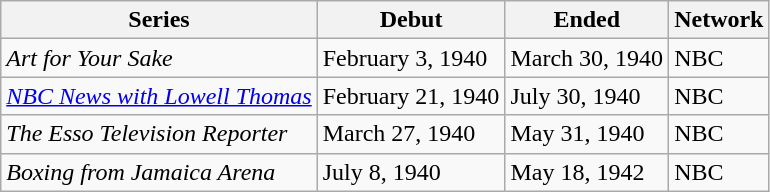<table class="wikitable sortable">
<tr>
<th>Series</th>
<th>Debut</th>
<th>Ended</th>
<th>Network</th>
</tr>
<tr>
<td><em>Art for Your Sake</em></td>
<td>February 3, 1940</td>
<td>March 30, 1940</td>
<td>NBC</td>
</tr>
<tr>
<td><em><a href='#'>NBC News with Lowell Thomas</a></em></td>
<td>February 21, 1940</td>
<td>July 30, 1940</td>
<td>NBC</td>
</tr>
<tr>
<td><em>The Esso Television Reporter</em></td>
<td>March 27, 1940</td>
<td>May 31, 1940</td>
<td>NBC</td>
</tr>
<tr>
<td><em>Boxing from Jamaica Arena</em></td>
<td>July 8, 1940</td>
<td>May 18, 1942</td>
<td>NBC</td>
</tr>
</table>
